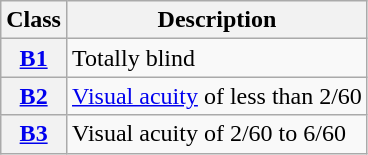<table class="wikitable">
<tr>
<th>Class</th>
<th>Description</th>
</tr>
<tr>
<th><a href='#'>B1</a></th>
<td>Totally blind</td>
</tr>
<tr>
<th><a href='#'>B2</a></th>
<td><a href='#'>Visual acuity</a> of less than 2/60</td>
</tr>
<tr>
<th><a href='#'>B3</a></th>
<td>Visual acuity of 2/60 to 6/60</td>
</tr>
</table>
